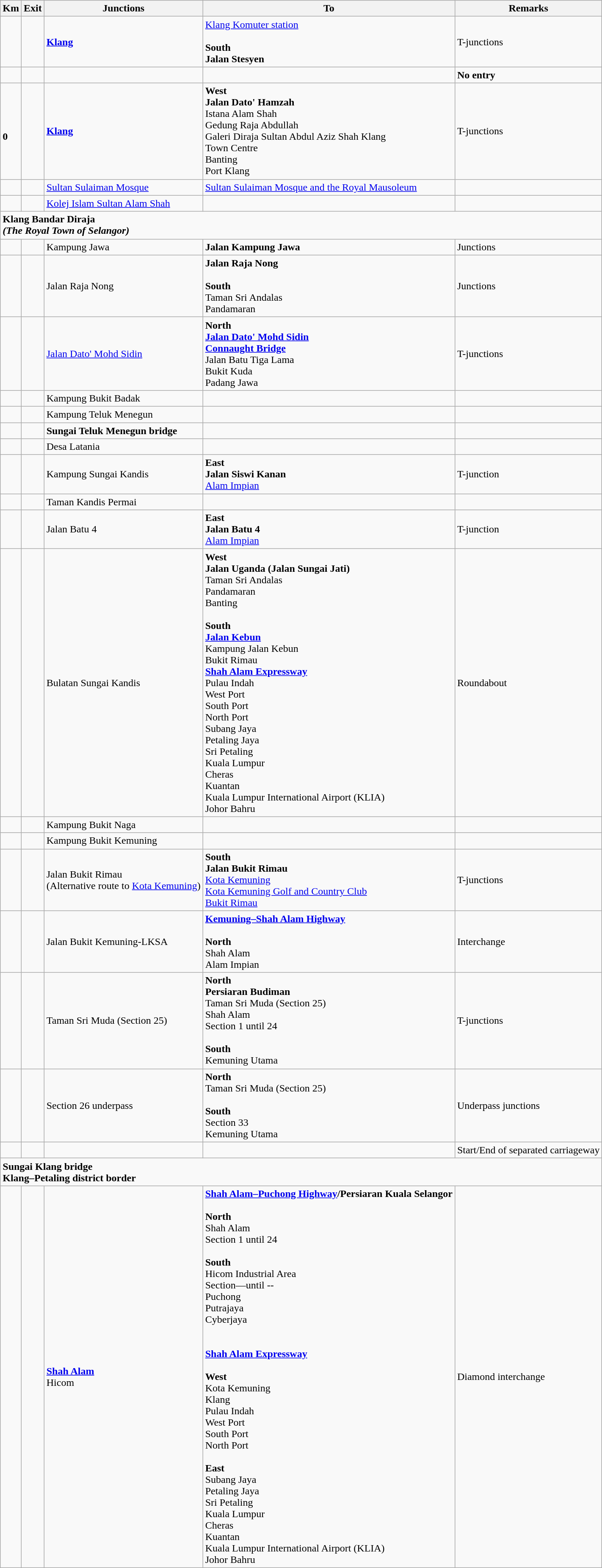<table class="wikitable">
<tr>
<th>Km</th>
<th>Exit</th>
<th>Junctions</th>
<th>To</th>
<th>Remarks</th>
</tr>
<tr>
<td></td>
<td></td>
<td><strong><a href='#'>Klang</a></strong></td>
<td><a href='#'>Klang Komuter station</a><br><br><strong>South</strong><br><strong>Jalan Stesyen</strong></td>
<td>T-junctions</td>
</tr>
<tr>
<td></td>
<td></td>
<td></td>
<td></td>
<td><strong>No entry</strong></td>
</tr>
<tr>
<td><br><strong>0</strong></td>
<td></td>
<td><strong><a href='#'>Klang</a></strong></td>
<td><strong>West</strong><br><strong>Jalan Dato' Hamzah</strong><br>Istana Alam Shah<br>Gedung Raja Abdullah<br>Galeri Diraja Sultan Abdul Aziz Shah Klang<br>Town Centre<br> Banting<br> Port Klang</td>
<td>T-junctions</td>
</tr>
<tr>
<td></td>
<td></td>
<td><a href='#'>Sultan Sulaiman Mosque</a></td>
<td><a href='#'>Sultan Sulaiman Mosque and the Royal Mausoleum</a></td>
<td></td>
</tr>
<tr>
<td></td>
<td></td>
<td><a href='#'>Kolej Islam Sultan Alam Shah</a></td>
<td></td>
<td></td>
</tr>
<tr>
<td style="width:600px" colspan="6" style="text-align:center; background:yellow;"><strong><span>Klang Bandar Diraja<br><em>(The Royal Town of Selangor)</em></span></strong></td>
</tr>
<tr>
<td></td>
<td></td>
<td>Kampung Jawa</td>
<td><strong>Jalan Kampung Jawa</strong></td>
<td>Junctions</td>
</tr>
<tr>
<td></td>
<td></td>
<td>Jalan Raja Nong</td>
<td><strong>Jalan Raja Nong</strong><br><br><strong>South</strong><br>Taman Sri Andalas<br>Pandamaran</td>
<td>Junctions</td>
</tr>
<tr>
<td></td>
<td></td>
<td><a href='#'>Jalan Dato' Mohd Sidin</a></td>
<td><strong>North</strong><br> <strong><a href='#'>Jalan Dato' Mohd Sidin</a></strong><br><strong><a href='#'>Connaught Bridge</a></strong><br>Jalan Batu Tiga Lama<br>Bukit Kuda<br>Padang Jawa</td>
<td>T-junctions</td>
</tr>
<tr>
<td></td>
<td></td>
<td>Kampung Bukit Badak</td>
<td></td>
<td></td>
</tr>
<tr>
<td></td>
<td></td>
<td>Kampung Teluk Menegun</td>
<td></td>
<td></td>
</tr>
<tr>
<td></td>
<td></td>
<td><strong>Sungai Teluk Menegun bridge</strong></td>
<td></td>
<td></td>
</tr>
<tr>
<td></td>
<td></td>
<td>Desa Latania</td>
<td></td>
<td></td>
</tr>
<tr>
<td></td>
<td></td>
<td>Kampung Sungai Kandis</td>
<td><strong>East</strong><br><strong>Jalan Siswi Kanan</strong><br><a href='#'>Alam Impian</a></td>
<td>T-junction</td>
</tr>
<tr>
<td></td>
<td></td>
<td>Taman Kandis Permai</td>
<td></td>
<td></td>
</tr>
<tr>
<td></td>
<td></td>
<td>Jalan Batu 4</td>
<td><strong>East</strong><br><strong>Jalan Batu 4</strong><br><a href='#'>Alam Impian</a></td>
<td>T-junction</td>
</tr>
<tr>
<td></td>
<td></td>
<td>Bulatan Sungai Kandis</td>
<td><strong>West</strong><br><strong>Jalan Uganda (Jalan Sungai Jati)</strong><br>Taman Sri Andalas<br>Pandamaran<br> Banting<br><br><strong>South</strong><br> <strong><a href='#'>Jalan Kebun</a></strong><br>Kampung Jalan Kebun<br>Bukit Rimau<br><strong><a href='#'>Shah Alam Expressway</a></strong><br> Pulau Indah<br> West Port<br> South Port<br> North Port<br> Subang Jaya<br> Petaling Jaya<br> Sri Petaling<br> Kuala Lumpur<br> Cheras<br>   Kuantan<br>  Kuala Lumpur International Airport (KLIA) <br>  Johor Bahru</td>
<td>Roundabout</td>
</tr>
<tr>
<td></td>
<td></td>
<td>Kampung Bukit Naga</td>
<td></td>
<td></td>
</tr>
<tr>
<td></td>
<td></td>
<td>Kampung Bukit Kemuning</td>
<td></td>
<td></td>
</tr>
<tr>
<td></td>
<td></td>
<td>Jalan Bukit Rimau<br>(Alternative route to <a href='#'>Kota Kemuning</a>)</td>
<td><strong>South</strong><br><strong>Jalan Bukit Rimau</strong><br><a href='#'>Kota Kemuning</a><br><a href='#'>Kota Kemuning Golf and Country Club</a><br><a href='#'>Bukit Rimau</a></td>
<td>T-junctions</td>
</tr>
<tr>
<td></td>
<td></td>
<td>Jalan Bukit Kemuning-LKSA</td>
<td> <strong><a href='#'>Kemuning–Shah Alam Highway</a></strong><br><br><strong>North</strong><br>Shah Alam<br>Alam Impian</td>
<td>Interchange</td>
</tr>
<tr>
<td></td>
<td></td>
<td>Taman Sri Muda (Section 25)</td>
<td><strong>North</strong><br><strong>Persiaran Budiman</strong><br>Taman Sri Muda (Section 25)<br>Shah Alam<br>Section 1 until 24<br><br><strong>South</strong><br>Kemuning Utama</td>
<td>T-junctions</td>
</tr>
<tr>
<td></td>
<td></td>
<td>Section 26 underpass</td>
<td><strong>North</strong><br>Taman Sri Muda (Section 25)<br><br><strong>South</strong><br>Section 33<br>Kemuning Utama</td>
<td>Underpass junctions</td>
</tr>
<tr>
<td></td>
<td></td>
<td></td>
<td></td>
<td>Start/End of separated carriageway</td>
</tr>
<tr>
<td style="width:600px" colspan="6" style="text-align:center; background:blue;"><strong><span>Sungai Klang bridge<br>Klang–Petaling district border</span></strong></td>
</tr>
<tr>
<td></td>
<td></td>
<td><strong><a href='#'>Shah Alam</a></strong><br>Hicom</td>
<td> <strong><a href='#'>Shah Alam–Puchong Highway</a>/Persiaran Kuala Selangor</strong><br><br><strong>North</strong><br>Shah Alam<br>Section 1 until 24<br><br><strong>South</strong><br>Hicom Industrial Area<br>Section—until --<br> Puchong<br> Putrajaya<br> Cyberjaya<br><br><br> <strong><a href='#'>Shah Alam Expressway</a></strong><br><br><strong>West</strong><br> Kota Kemuning<br> Klang<br> Pulau Indah<br> West Port<br> South Port<br> North Port<br><br><strong>East</strong><br> Subang Jaya<br> Petaling Jaya<br> Sri Petaling<br> Kuala Lumpur<br> Cheras<br>   Kuantan<br>  Kuala Lumpur International Airport (KLIA) <br>  Johor Bahru</td>
<td>Diamond interchange</td>
</tr>
</table>
